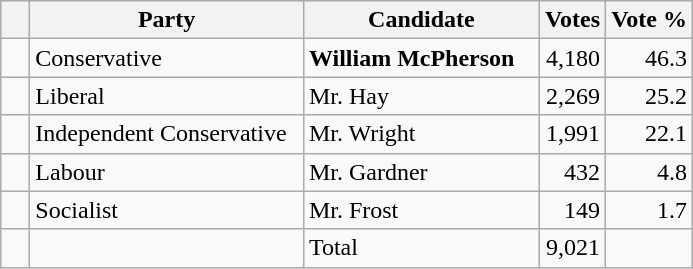<table class="wikitable">
<tr>
<th></th>
<th scope="col" width="175">Party</th>
<th scope="col" width="150">Candidate</th>
<th>Votes</th>
<th>Vote %</th>
</tr>
<tr>
<td>   </td>
<td>Conservative</td>
<td><strong>William McPherson</strong></td>
<td align=right>4,180</td>
<td align=right>46.3</td>
</tr>
<tr>
<td>   </td>
<td>Liberal</td>
<td>Mr. Hay</td>
<td align=right>2,269</td>
<td align=right>25.2</td>
</tr>
<tr>
<td>   </td>
<td>Independent Conservative</td>
<td>Mr. Wright</td>
<td align=right>1,991</td>
<td align=right>22.1</td>
</tr>
<tr>
<td>   </td>
<td>Labour</td>
<td>Mr. Gardner</td>
<td align=right>432</td>
<td align=right>4.8</td>
</tr>
<tr>
<td>   </td>
<td>Socialist</td>
<td>Mr. Frost</td>
<td align=right>149</td>
<td align=right>1.7</td>
</tr>
<tr>
<td></td>
<td></td>
<td>Total</td>
<td align=right>9,021</td>
<td></td>
</tr>
</table>
